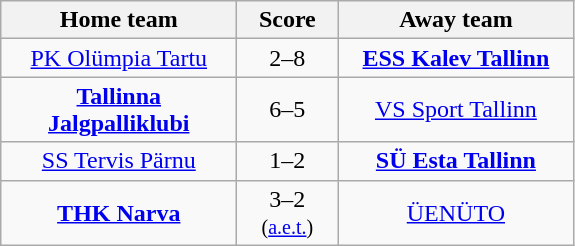<table class="wikitable" style="text-align: center">
<tr>
<th width=150px>Home team</th>
<th width=60px>Score</th>
<th width=150px>Away team</th>
</tr>
<tr>
<td><a href='#'>PK Olümpia Tartu</a></td>
<td>2–8</td>
<td><strong><a href='#'>ESS Kalev Tallinn</a></strong></td>
</tr>
<tr>
<td><strong><a href='#'>Tallinna Jalgpalliklubi</a></strong></td>
<td>6–5</td>
<td><a href='#'>VS Sport Tallinn</a></td>
</tr>
<tr>
<td><a href='#'>SS Tervis Pärnu</a></td>
<td>1–2</td>
<td><strong><a href='#'>SÜ Esta Tallinn</a></strong></td>
</tr>
<tr>
<td><strong><a href='#'>THK Narva</a></strong></td>
<td>3–2<br><small>(<a href='#'>a.e.t.</a>)</small></td>
<td><a href='#'>ÜENÜTO</a></td>
</tr>
</table>
